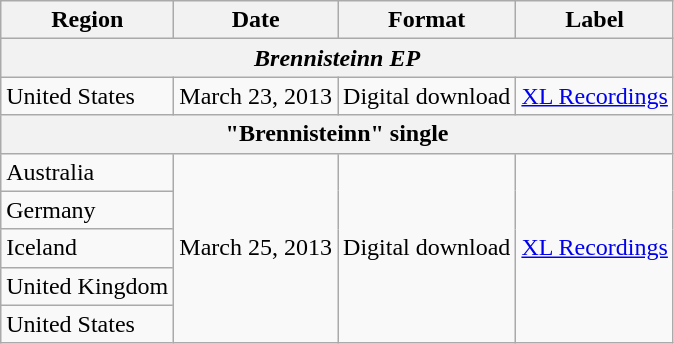<table class="wikitable plainrowheaders">
<tr>
<th>Region</th>
<th>Date</th>
<th>Format</th>
<th>Label</th>
</tr>
<tr>
<th colspan="4"><em>Brennisteinn EP</em></th>
</tr>
<tr>
<td>United States</td>
<td>March 23, 2013</td>
<td>Digital download</td>
<td><a href='#'>XL Recordings</a></td>
</tr>
<tr>
<th colspan="4">"Brennisteinn" single</th>
</tr>
<tr>
<td>Australia</td>
<td rowspan="5">March 25, 2013</td>
<td rowspan="5">Digital download</td>
<td rowspan="5"><a href='#'>XL Recordings</a></td>
</tr>
<tr>
<td>Germany</td>
</tr>
<tr>
<td>Iceland</td>
</tr>
<tr>
<td>United Kingdom</td>
</tr>
<tr>
<td>United States</td>
</tr>
</table>
